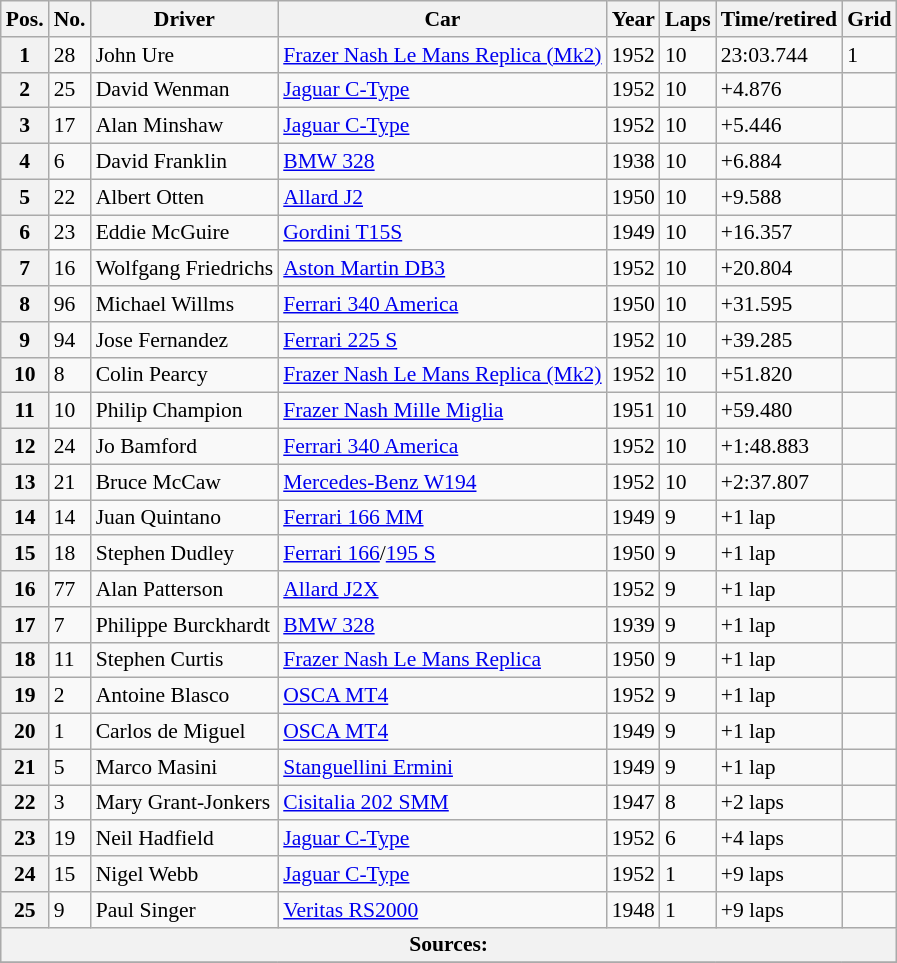<table class="wikitable" style="font-size:90%">
<tr>
<th>Pos.</th>
<th>No.</th>
<th>Driver</th>
<th>Car</th>
<th>Year</th>
<th>Laps</th>
<th>Time/retired</th>
<th>Grid</th>
</tr>
<tr>
<th>1</th>
<td>28</td>
<td> John Ure</td>
<td><a href='#'>Frazer Nash Le Mans Replica (Mk2)</a></td>
<td>1952</td>
<td>10</td>
<td>23:03.744</td>
<td>1</td>
</tr>
<tr>
<th>2</th>
<td>25</td>
<td> David Wenman</td>
<td><a href='#'>Jaguar C-Type</a></td>
<td>1952</td>
<td>10</td>
<td>+4.876</td>
<td></td>
</tr>
<tr>
<th>3</th>
<td>17</td>
<td> Alan Minshaw</td>
<td><a href='#'>Jaguar C-Type</a></td>
<td>1952</td>
<td>10</td>
<td>+5.446</td>
<td></td>
</tr>
<tr>
<th>4</th>
<td>6</td>
<td> David Franklin</td>
<td><a href='#'>BMW 328</a></td>
<td>1938</td>
<td>10</td>
<td>+6.884</td>
<td></td>
</tr>
<tr>
<th>5</th>
<td>22</td>
<td> Albert Otten</td>
<td><a href='#'>Allard J2</a></td>
<td>1950</td>
<td>10</td>
<td>+9.588</td>
<td></td>
</tr>
<tr>
<th>6</th>
<td>23</td>
<td> Eddie McGuire</td>
<td><a href='#'>Gordini T15S</a></td>
<td>1949</td>
<td>10</td>
<td>+16.357</td>
<td></td>
</tr>
<tr>
<th>7</th>
<td>16</td>
<td> Wolfgang Friedrichs</td>
<td><a href='#'>Aston Martin DB3</a></td>
<td>1952</td>
<td>10</td>
<td>+20.804</td>
<td></td>
</tr>
<tr>
<th>8</th>
<td>96</td>
<td> Michael Willms</td>
<td><a href='#'>Ferrari 340 America</a></td>
<td>1950</td>
<td>10</td>
<td>+31.595</td>
<td></td>
</tr>
<tr>
<th>9</th>
<td>94</td>
<td> Jose Fernandez</td>
<td><a href='#'>Ferrari 225 S</a></td>
<td>1952</td>
<td>10</td>
<td>+39.285</td>
<td></td>
</tr>
<tr>
<th>10</th>
<td>8</td>
<td> Colin Pearcy</td>
<td><a href='#'>Frazer Nash Le Mans Replica (Mk2)</a></td>
<td>1952</td>
<td>10</td>
<td>+51.820</td>
<td></td>
</tr>
<tr>
<th>11</th>
<td>10</td>
<td> Philip Champion</td>
<td><a href='#'>Frazer Nash Mille Miglia</a></td>
<td>1951</td>
<td>10</td>
<td>+59.480</td>
<td></td>
</tr>
<tr>
<th>12</th>
<td>24</td>
<td> Jo Bamford</td>
<td><a href='#'>Ferrari 340 America</a></td>
<td>1952</td>
<td>10</td>
<td>+1:48.883</td>
<td></td>
</tr>
<tr>
<th>13</th>
<td>21</td>
<td> Bruce McCaw</td>
<td><a href='#'>Mercedes-Benz W194</a></td>
<td>1952</td>
<td>10</td>
<td>+2:37.807</td>
<td></td>
</tr>
<tr>
<th>14</th>
<td>14</td>
<td> Juan Quintano</td>
<td><a href='#'>Ferrari 166 MM</a></td>
<td>1949</td>
<td>9</td>
<td>+1 lap</td>
<td></td>
</tr>
<tr>
<th>15</th>
<td>18</td>
<td> Stephen Dudley</td>
<td><a href='#'>Ferrari 166</a>/<a href='#'>195 S</a></td>
<td>1950</td>
<td>9</td>
<td>+1 lap</td>
<td></td>
</tr>
<tr>
<th>16</th>
<td>77</td>
<td> Alan Patterson</td>
<td><a href='#'>Allard J2X</a></td>
<td>1952</td>
<td>9</td>
<td>+1 lap</td>
<td></td>
</tr>
<tr>
<th>17</th>
<td>7</td>
<td> Philippe Burckhardt</td>
<td><a href='#'>BMW 328</a></td>
<td>1939</td>
<td>9</td>
<td>+1 lap</td>
<td></td>
</tr>
<tr>
<th>18</th>
<td>11</td>
<td> Stephen Curtis</td>
<td><a href='#'>Frazer Nash Le Mans Replica</a></td>
<td>1950</td>
<td>9</td>
<td>+1 lap</td>
<td></td>
</tr>
<tr>
<th>19</th>
<td>2</td>
<td> Antoine Blasco</td>
<td><a href='#'>OSCA MT4</a></td>
<td>1952</td>
<td>9</td>
<td>+1 lap</td>
<td></td>
</tr>
<tr>
<th>20</th>
<td>1</td>
<td> Carlos de Miguel</td>
<td><a href='#'>OSCA MT4</a></td>
<td>1949</td>
<td>9</td>
<td>+1 lap</td>
<td></td>
</tr>
<tr>
<th>21</th>
<td>5</td>
<td> Marco Masini</td>
<td><a href='#'>Stanguellini Ermini</a></td>
<td>1949</td>
<td>9</td>
<td>+1 lap</td>
<td></td>
</tr>
<tr>
<th>22</th>
<td>3</td>
<td> Mary Grant-Jonkers</td>
<td><a href='#'>Cisitalia 202 SMM</a></td>
<td>1947</td>
<td>8</td>
<td>+2 laps</td>
<td></td>
</tr>
<tr>
<th>23</th>
<td>19</td>
<td> Neil Hadfield</td>
<td><a href='#'>Jaguar C-Type</a></td>
<td>1952</td>
<td>6</td>
<td>+4 laps</td>
<td></td>
</tr>
<tr>
<th>24</th>
<td>15</td>
<td> Nigel Webb</td>
<td><a href='#'>Jaguar C-Type</a></td>
<td>1952</td>
<td>1</td>
<td>+9 laps</td>
<td></td>
</tr>
<tr>
<th>25</th>
<td>9</td>
<td> Paul Singer</td>
<td><a href='#'>Veritas RS2000</a></td>
<td>1948</td>
<td>1</td>
<td>+9 laps</td>
<td></td>
</tr>
<tr style="background-color:#E5E4E2" align="center">
<th colspan=8>Sources:</th>
</tr>
<tr>
</tr>
</table>
